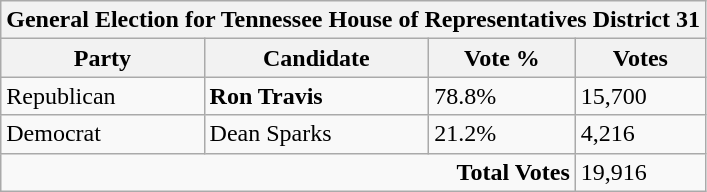<table class="wikitable">
<tr>
<th colspan="4">General Election for Tennessee House of Representatives District 31</th>
</tr>
<tr>
<th>Party</th>
<th>Candidate</th>
<th>Vote %</th>
<th>Votes</th>
</tr>
<tr>
<td>Republican</td>
<td><strong>Ron Travis</strong></td>
<td>78.8%</td>
<td>15,700</td>
</tr>
<tr>
<td>Democrat</td>
<td>Dean Sparks</td>
<td>21.2%</td>
<td>4,216</td>
</tr>
<tr>
<td colspan="3" align="right"><strong>Total Votes</strong></td>
<td>19,916</td>
</tr>
</table>
